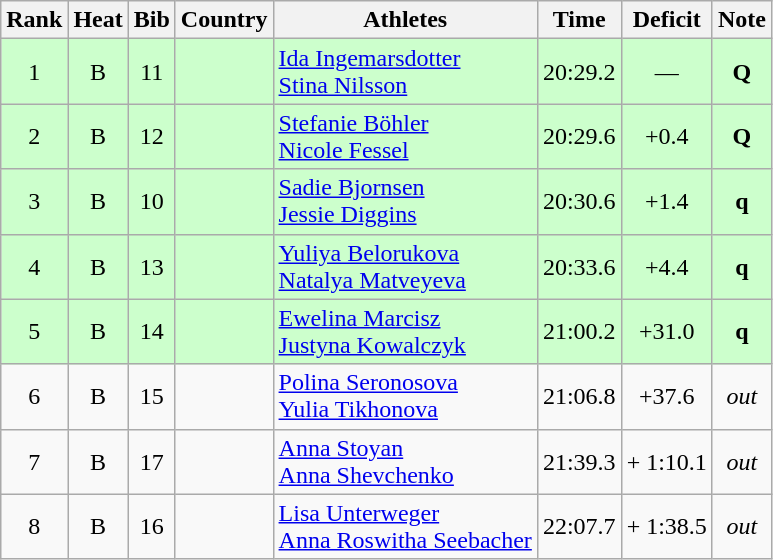<table class="wikitable sortable" style="text-align:center">
<tr>
<th>Rank</th>
<th>Heat</th>
<th>Bib</th>
<th>Country</th>
<th>Athletes</th>
<th>Time</th>
<th>Deficit</th>
<th>Note</th>
</tr>
<tr bgcolor=ccffcc>
<td>1</td>
<td>B</td>
<td>11</td>
<td align=left></td>
<td align=left><a href='#'>Ida Ingemarsdotter</a><br><a href='#'>Stina Nilsson</a></td>
<td>20:29.2</td>
<td>—</td>
<td><strong>Q</strong></td>
</tr>
<tr bgcolor=ccffcc>
<td>2</td>
<td>B</td>
<td>12</td>
<td align=left></td>
<td align=left><a href='#'>Stefanie Böhler</a><br><a href='#'>Nicole Fessel</a></td>
<td>20:29.6</td>
<td>+0.4</td>
<td><strong>Q</strong></td>
</tr>
<tr bgcolor=ccffcc>
<td>3</td>
<td>B</td>
<td>10</td>
<td align=left></td>
<td align=left><a href='#'>Sadie Bjornsen</a><br><a href='#'>Jessie Diggins</a></td>
<td>20:30.6</td>
<td>+1.4</td>
<td><strong>q</strong></td>
</tr>
<tr bgcolor=ccffcc>
<td>4</td>
<td>B</td>
<td>13</td>
<td align=left></td>
<td align=left><a href='#'>Yuliya Belorukova</a><br><a href='#'>Natalya Matveyeva</a></td>
<td>20:33.6</td>
<td>+4.4</td>
<td><strong>q</strong></td>
</tr>
<tr bgcolor=ccffcc>
<td>5</td>
<td>B</td>
<td>14</td>
<td align=left></td>
<td align=left><a href='#'>Ewelina Marcisz</a><br><a href='#'>Justyna Kowalczyk</a></td>
<td>21:00.2</td>
<td>+31.0</td>
<td><strong>q</strong></td>
</tr>
<tr>
<td>6</td>
<td>B</td>
<td>15</td>
<td align=left></td>
<td align=left><a href='#'>Polina Seronosova</a><br><a href='#'>Yulia Tikhonova</a></td>
<td>21:06.8</td>
<td>+37.6</td>
<td><em>out</em></td>
</tr>
<tr>
<td>7</td>
<td>B</td>
<td>17</td>
<td align=left></td>
<td align=left><a href='#'>Anna Stoyan</a><br><a href='#'>Anna Shevchenko</a></td>
<td>21:39.3</td>
<td>+ 1:10.1</td>
<td><em>out</em></td>
</tr>
<tr>
<td>8</td>
<td>B</td>
<td>16</td>
<td align=left></td>
<td align=left><a href='#'>Lisa Unterweger</a><br><a href='#'>Anna Roswitha Seebacher</a></td>
<td>22:07.7</td>
<td>+ 1:38.5</td>
<td><em>out</em></td>
</tr>
</table>
